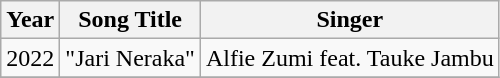<table class="wikitable">
<tr>
<th>Year</th>
<th>Song Title</th>
<th>Singer</th>
</tr>
<tr>
<td>2022</td>
<td>"Jari Neraka"</td>
<td>Alfie Zumi feat. Tauke Jambu</td>
</tr>
<tr>
</tr>
</table>
